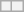<table class="wikitable">
<tr>
<th></th>
<th></th>
</tr>
</table>
